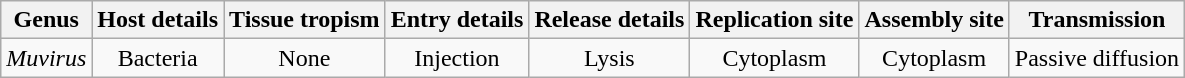<table class="wikitable sortable" style="text-align:center">
<tr>
<th>Genus</th>
<th>Host details</th>
<th>Tissue tropism</th>
<th>Entry details</th>
<th>Release details</th>
<th>Replication site</th>
<th>Assembly site</th>
<th>Transmission</th>
</tr>
<tr>
<td><em>Muvirus</em></td>
<td>Bacteria</td>
<td>None</td>
<td>Injection</td>
<td>Lysis</td>
<td>Cytoplasm</td>
<td>Cytoplasm</td>
<td>Passive diffusion</td>
</tr>
</table>
